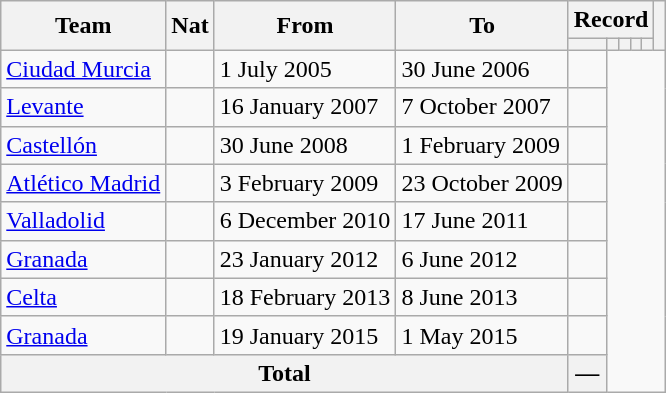<table class="wikitable" style="text-align: center">
<tr>
<th rowspan="2">Team</th>
<th rowspan="2">Nat</th>
<th rowspan="2">From</th>
<th rowspan="2">To</th>
<th colspan=5>Record</th>
<th rowspan=2></th>
</tr>
<tr>
<th></th>
<th></th>
<th></th>
<th></th>
<th></th>
</tr>
<tr>
<td align=left><a href='#'>Ciudad Murcia</a></td>
<td></td>
<td align=left>1 July 2005</td>
<td align=left>30 June 2006<br></td>
<td></td>
</tr>
<tr>
<td align=left><a href='#'>Levante</a></td>
<td></td>
<td align=left>16 January 2007</td>
<td align=left>7 October 2007<br></td>
<td></td>
</tr>
<tr>
<td align=left><a href='#'>Castellón</a></td>
<td></td>
<td align=left>30 June 2008</td>
<td align=left>1 February 2009<br></td>
<td></td>
</tr>
<tr>
<td align=left><a href='#'>Atlético Madrid</a></td>
<td></td>
<td align=left>3 February 2009</td>
<td align=left>23 October 2009<br></td>
<td></td>
</tr>
<tr>
<td align=left><a href='#'>Valladolid</a></td>
<td></td>
<td align=left>6 December 2010</td>
<td align=left>17 June 2011<br></td>
<td></td>
</tr>
<tr>
<td align=left><a href='#'>Granada</a></td>
<td></td>
<td align=left>23 January 2012</td>
<td align=left>6 June 2012<br></td>
<td></td>
</tr>
<tr>
<td align=left><a href='#'>Celta</a></td>
<td></td>
<td align=left>18 February 2013</td>
<td align=left>8 June 2013<br></td>
<td></td>
</tr>
<tr>
<td align=left><a href='#'>Granada</a></td>
<td></td>
<td align=left>19 January 2015</td>
<td align=left>1 May 2015<br></td>
<td></td>
</tr>
<tr>
<th colspan="4">Total<br></th>
<th>—</th>
</tr>
</table>
